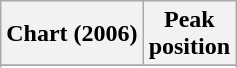<table class="wikitable sortable plainrowheaders" style="text-align:center">
<tr>
<th scope="col">Chart (2006)</th>
<th scope="col">Peak<br>position</th>
</tr>
<tr>
</tr>
<tr>
</tr>
</table>
